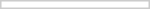<table width="100" style="font-size: 85%; border: 1px solid #CCCCCC; margin: 0.3em;" border="0" cellspacing="0" cellpadding="2">
<tr>
<td></td>
</tr>
</table>
